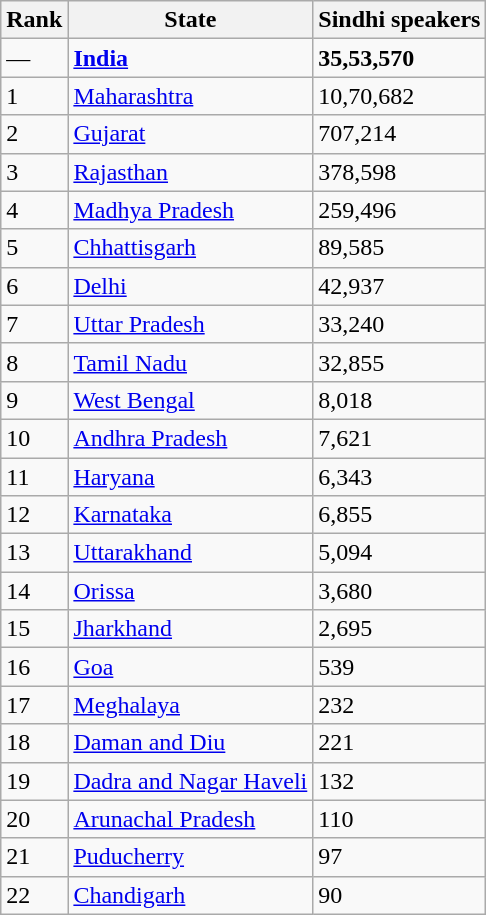<table class="wikitable">
<tr>
<th>Rank</th>
<th>State</th>
<th>Sindhi speakers</th>
</tr>
<tr>
<td>—</td>
<td><strong><a href='#'>India</a></strong></td>
<td><strong>35,53,570</strong></td>
</tr>
<tr>
<td>1</td>
<td><a href='#'>Maharashtra</a></td>
<td>10,70,682</td>
</tr>
<tr>
<td>2</td>
<td><a href='#'>Gujarat</a></td>
<td>707,214</td>
</tr>
<tr>
<td>3</td>
<td><a href='#'>Rajasthan</a></td>
<td>378,598</td>
</tr>
<tr>
<td>4</td>
<td><a href='#'>Madhya Pradesh</a></td>
<td>259,496</td>
</tr>
<tr>
<td>5</td>
<td><a href='#'>Chhattisgarh</a></td>
<td>89,585</td>
</tr>
<tr>
<td>6</td>
<td><a href='#'>Delhi</a></td>
<td>42,937</td>
</tr>
<tr>
<td>7</td>
<td><a href='#'>Uttar Pradesh</a></td>
<td>33,240</td>
</tr>
<tr>
<td>8</td>
<td><a href='#'>Tamil Nadu</a></td>
<td>32,855</td>
</tr>
<tr>
<td>9</td>
<td><a href='#'>West Bengal</a></td>
<td>8,018</td>
</tr>
<tr>
<td>10</td>
<td><a href='#'>Andhra Pradesh</a></td>
<td>7,621</td>
</tr>
<tr>
<td>11</td>
<td><a href='#'>Haryana</a></td>
<td>6,343</td>
</tr>
<tr>
<td>12</td>
<td><a href='#'>Karnataka</a></td>
<td>6,855</td>
</tr>
<tr>
<td>13</td>
<td><a href='#'>Uttarakhand</a></td>
<td>5,094</td>
</tr>
<tr>
<td>14</td>
<td><a href='#'>Orissa</a></td>
<td>3,680</td>
</tr>
<tr>
<td>15</td>
<td><a href='#'>Jharkhand</a></td>
<td>2,695</td>
</tr>
<tr>
<td>16</td>
<td><a href='#'>Goa</a></td>
<td>539</td>
</tr>
<tr>
<td>17</td>
<td><a href='#'>Meghalaya</a></td>
<td>232</td>
</tr>
<tr>
<td>18</td>
<td><a href='#'>Daman and Diu</a></td>
<td>221</td>
</tr>
<tr>
<td>19</td>
<td><a href='#'>Dadra and Nagar Haveli</a></td>
<td>132</td>
</tr>
<tr>
<td>20</td>
<td><a href='#'>Arunachal Pradesh</a></td>
<td>110</td>
</tr>
<tr>
<td>21</td>
<td><a href='#'>Puducherry</a></td>
<td>97</td>
</tr>
<tr>
<td>22</td>
<td><a href='#'>Chandigarh</a></td>
<td>90</td>
</tr>
</table>
